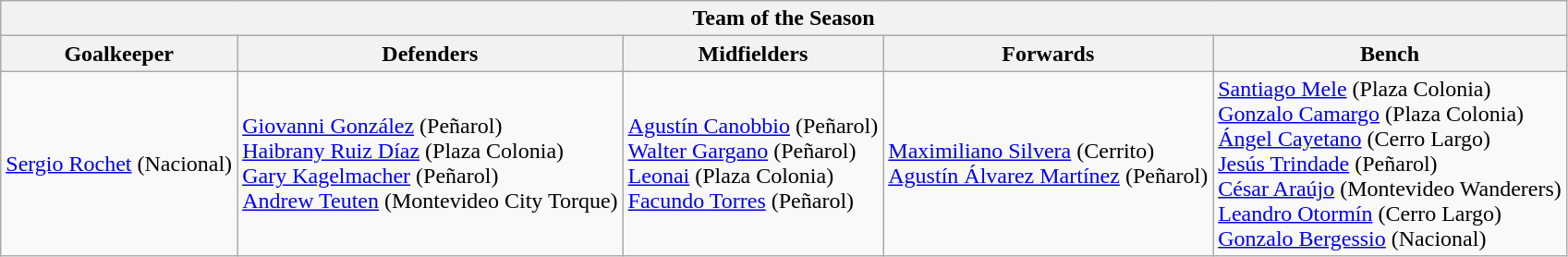<table class="wikitable">
<tr>
<th colspan="13">Team of the Season</th>
</tr>
<tr>
<th>Goalkeeper</th>
<th>Defenders</th>
<th>Midfielders</th>
<th>Forwards</th>
<th>Bench</th>
</tr>
<tr>
<td> <a href='#'>Sergio Rochet</a> (Nacional)</td>
<td> <a href='#'>Giovanni González</a> (Peñarol)<br> <a href='#'>Haibrany Ruiz Díaz</a> (Plaza Colonia)<br> <a href='#'>Gary Kagelmacher</a> (Peñarol)<br> <a href='#'>Andrew Teuten</a> (Montevideo City Torque)</td>
<td> <a href='#'>Agustín Canobbio</a> (Peñarol)<br> <a href='#'>Walter Gargano</a> (Peñarol)<br> <a href='#'>Leonai</a> (Plaza Colonia)<br> <a href='#'>Facundo Torres</a> (Peñarol)</td>
<td> <a href='#'>Maximiliano Silvera</a> (Cerrito)<br> <a href='#'>Agustín Álvarez Martínez</a> (Peñarol)</td>
<td> <a href='#'>Santiago Mele</a> (Plaza Colonia)<br> <a href='#'>Gonzalo Camargo</a> (Plaza Colonia)<br> <a href='#'>Ángel Cayetano</a> (Cerro Largo)<br> <a href='#'>Jesús Trindade</a> (Peñarol)<br> <a href='#'>César Araújo</a> (Montevideo Wanderers)<br> <a href='#'>Leandro Otormín</a> (Cerro Largo)<br> <a href='#'>Gonzalo Bergessio</a> (Nacional)</td>
</tr>
</table>
